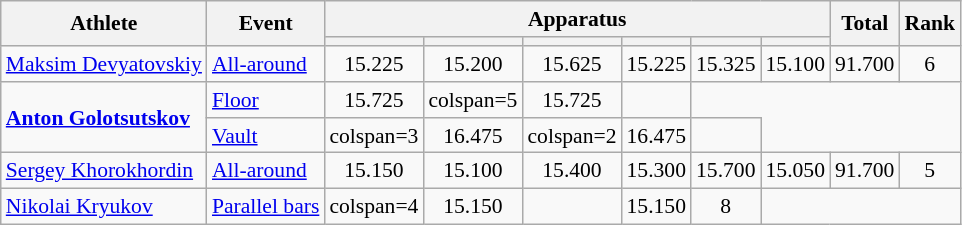<table class="wikitable" style="font-size:90%">
<tr>
<th rowspan=2>Athlete</th>
<th rowspan=2>Event</th>
<th colspan =6>Apparatus</th>
<th rowspan=2>Total</th>
<th rowspan=2>Rank</th>
</tr>
<tr style="font-size:95%">
<th></th>
<th></th>
<th></th>
<th></th>
<th></th>
<th></th>
</tr>
<tr align=center>
<td align=left><a href='#'>Maksim Devyatovskiy</a></td>
<td align=left><a href='#'>All-around</a></td>
<td>15.225</td>
<td>15.200</td>
<td>15.625</td>
<td>15.225</td>
<td>15.325</td>
<td>15.100</td>
<td>91.700</td>
<td>6</td>
</tr>
<tr align=center>
<td align=left rowspan=2><strong><a href='#'>Anton Golotsutskov</a></strong></td>
<td align=left><a href='#'>Floor</a></td>
<td>15.725</td>
<td>colspan=5 </td>
<td>15.725</td>
<td></td>
</tr>
<tr align=center>
<td align=left><a href='#'>Vault</a></td>
<td>colspan=3 </td>
<td>16.475</td>
<td>colspan=2 </td>
<td>16.475</td>
<td></td>
</tr>
<tr align=center>
<td align=left><a href='#'>Sergey Khorokhordin</a></td>
<td align=left><a href='#'>All-around</a></td>
<td>15.150</td>
<td>15.100</td>
<td>15.400</td>
<td>15.300</td>
<td>15.700</td>
<td>15.050</td>
<td>91.700</td>
<td>5</td>
</tr>
<tr align=center>
<td align=left><a href='#'>Nikolai Kryukov</a></td>
<td align=left><a href='#'>Parallel bars</a></td>
<td>colspan=4 </td>
<td>15.150</td>
<td></td>
<td>15.150</td>
<td>8</td>
</tr>
</table>
